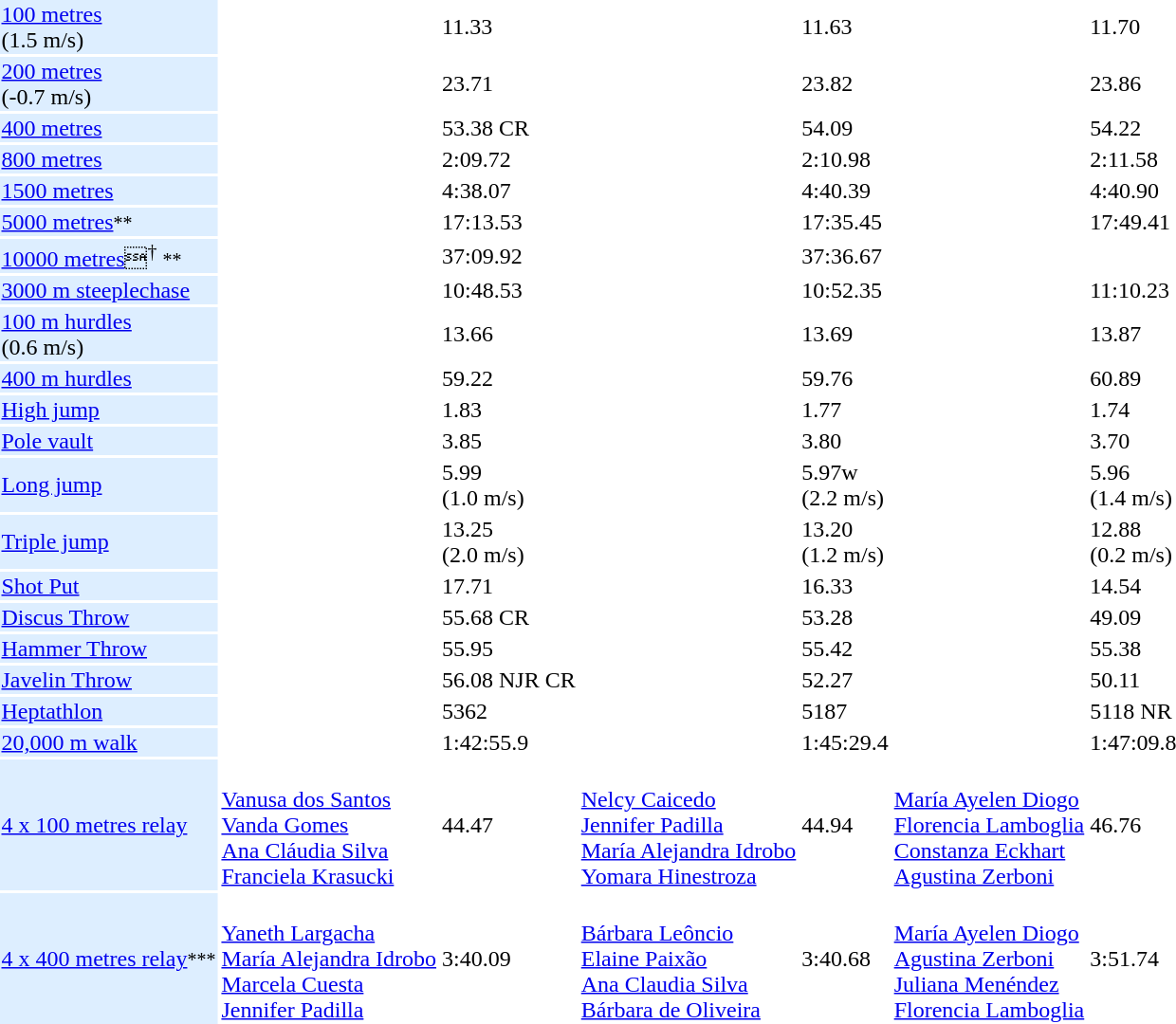<table>
<tr>
<td bgcolor = DDEEFF><a href='#'>100 metres</a> <br> (1.5 m/s)<br></td>
<td></td>
<td>11.33</td>
<td></td>
<td>11.63</td>
<td></td>
<td>11.70</td>
</tr>
<tr>
<td bgcolor = DDEEFF><a href='#'>200 metres</a> <br> (-0.7 m/s)<br></td>
<td></td>
<td>23.71</td>
<td></td>
<td>23.82</td>
<td></td>
<td>23.86</td>
</tr>
<tr>
<td bgcolor = DDEEFF><a href='#'>400 metres</a><br></td>
<td></td>
<td>53.38 CR</td>
<td></td>
<td>54.09</td>
<td></td>
<td>54.22</td>
</tr>
<tr>
<td bgcolor = DDEEFF><a href='#'>800 metres</a><br></td>
<td></td>
<td>2:09.72</td>
<td></td>
<td>2:10.98</td>
<td></td>
<td>2:11.58</td>
</tr>
<tr>
<td bgcolor = DDEEFF><a href='#'>1500 metres</a><br></td>
<td></td>
<td>4:38.07</td>
<td></td>
<td>4:40.39</td>
<td></td>
<td>4:40.90</td>
</tr>
<tr>
<td bgcolor = DDEEFF><a href='#'>5000 metres</a><small>**</small><br></td>
<td></td>
<td>17:13.53</td>
<td></td>
<td>17:35.45</td>
<td></td>
<td>17:49.41</td>
</tr>
<tr>
<td bgcolor = DDEEFF><a href='#'>10000 metres</a><sup>†</sup> <small>**</small><br></td>
<td></td>
<td>37:09.92</td>
<td></td>
<td>37:36.67</td>
<td></td>
<td></td>
</tr>
<tr>
<td bgcolor = DDEEFF><a href='#'>3000 m steeplechase</a><br></td>
<td></td>
<td>10:48.53</td>
<td></td>
<td>10:52.35</td>
<td></td>
<td>11:10.23</td>
</tr>
<tr>
<td bgcolor = DDEEFF><a href='#'>100 m hurdles</a> <br> (0.6 m/s)<br></td>
<td></td>
<td>13.66</td>
<td></td>
<td>13.69</td>
<td></td>
<td>13.87</td>
</tr>
<tr>
<td bgcolor = DDEEFF><a href='#'>400 m hurdles</a><br></td>
<td></td>
<td>59.22</td>
<td></td>
<td>59.76</td>
<td></td>
<td>60.89</td>
</tr>
<tr>
<td bgcolor = DDEEFF><a href='#'>High jump</a><br></td>
<td></td>
<td>1.83</td>
<td></td>
<td>1.77</td>
<td></td>
<td>1.74</td>
</tr>
<tr>
<td bgcolor = DDEEFF><a href='#'>Pole vault</a><br></td>
<td></td>
<td>3.85</td>
<td></td>
<td>3.80</td>
<td></td>
<td>3.70</td>
</tr>
<tr>
<td bgcolor = DDEEFF><a href='#'>Long jump</a><br></td>
<td></td>
<td>5.99  <br> (1.0 m/s)</td>
<td></td>
<td>5.97w  <br> (2.2 m/s)</td>
<td></td>
<td>5.96  <br> (1.4 m/s)</td>
</tr>
<tr>
<td bgcolor = DDEEFF><a href='#'>Triple jump</a><br></td>
<td></td>
<td>13.25  <br> (2.0 m/s)</td>
<td></td>
<td>13.20  <br> (1.2 m/s)</td>
<td></td>
<td>12.88  <br> (0.2 m/s)</td>
</tr>
<tr>
<td bgcolor = DDEEFF><a href='#'>Shot Put</a><br></td>
<td></td>
<td>17.71</td>
<td></td>
<td>16.33</td>
<td></td>
<td>14.54</td>
</tr>
<tr>
<td bgcolor = DDEEFF><a href='#'>Discus Throw</a><br></td>
<td></td>
<td>55.68 CR</td>
<td></td>
<td>53.28</td>
<td></td>
<td>49.09</td>
</tr>
<tr>
<td bgcolor = DDEEFF><a href='#'>Hammer Throw</a><br></td>
<td></td>
<td>55.95</td>
<td></td>
<td>55.42</td>
<td></td>
<td>55.38</td>
</tr>
<tr>
<td bgcolor = DDEEFF><a href='#'>Javelin Throw</a><br></td>
<td></td>
<td>56.08 NJR CR</td>
<td></td>
<td>52.27</td>
<td></td>
<td>50.11</td>
</tr>
<tr>
<td bgcolor = DDEEFF><a href='#'>Heptathlon</a><br></td>
<td></td>
<td>5362</td>
<td></td>
<td>5187</td>
<td></td>
<td>5118 NR</td>
</tr>
<tr>
<td bgcolor = DDEEFF><a href='#'>20,000 m walk</a><br></td>
<td></td>
<td>1:42:55.9</td>
<td></td>
<td>1:45:29.4</td>
<td></td>
<td>1:47:09.8</td>
</tr>
<tr>
<td bgcolor = DDEEFF><a href='#'>4 x 100 metres relay</a><br></td>
<td>  <br> <a href='#'>Vanusa dos Santos</a> <br> <a href='#'>Vanda Gomes</a> <br> <a href='#'>Ana Cláudia Silva</a> <br> <a href='#'>Franciela Krasucki</a></td>
<td>44.47</td>
<td>  <br> <a href='#'>Nelcy Caicedo</a> <br> <a href='#'>Jennifer Padilla</a> <br> <a href='#'>María Alejandra Idrobo</a> <br> <a href='#'>Yomara Hinestroza</a></td>
<td>44.94</td>
<td>  <br> <a href='#'>María Ayelen Diogo</a> <br> <a href='#'>Florencia Lamboglia</a> <br> <a href='#'>Constanza Eckhart</a> <br> <a href='#'>Agustina Zerboni</a></td>
<td>46.76</td>
</tr>
<tr>
<td bgcolor = DDEEFF><a href='#'>4 x 400 metres relay</a><small>***</small><br></td>
<td>  <br> <a href='#'>Yaneth Largacha</a> <br> <a href='#'>María Alejandra Idrobo</a> <br> <a href='#'>Marcela Cuesta</a> <br> <a href='#'>Jennifer Padilla</a></td>
<td>3:40.09</td>
<td>  <br> <a href='#'>Bárbara Leôncio</a> <br> <a href='#'>Elaine Paixão</a> <br> <a href='#'>Ana Claudia Silva</a> <br> <a href='#'>Bárbara de Oliveira</a></td>
<td>3:40.68</td>
<td>  <br> <a href='#'>María Ayelen Diogo</a> <br> <a href='#'>Agustina Zerboni</a> <br> <a href='#'>Juliana Menéndez</a> <br> <a href='#'>Florencia Lamboglia</a></td>
<td>3:51.74</td>
</tr>
</table>
